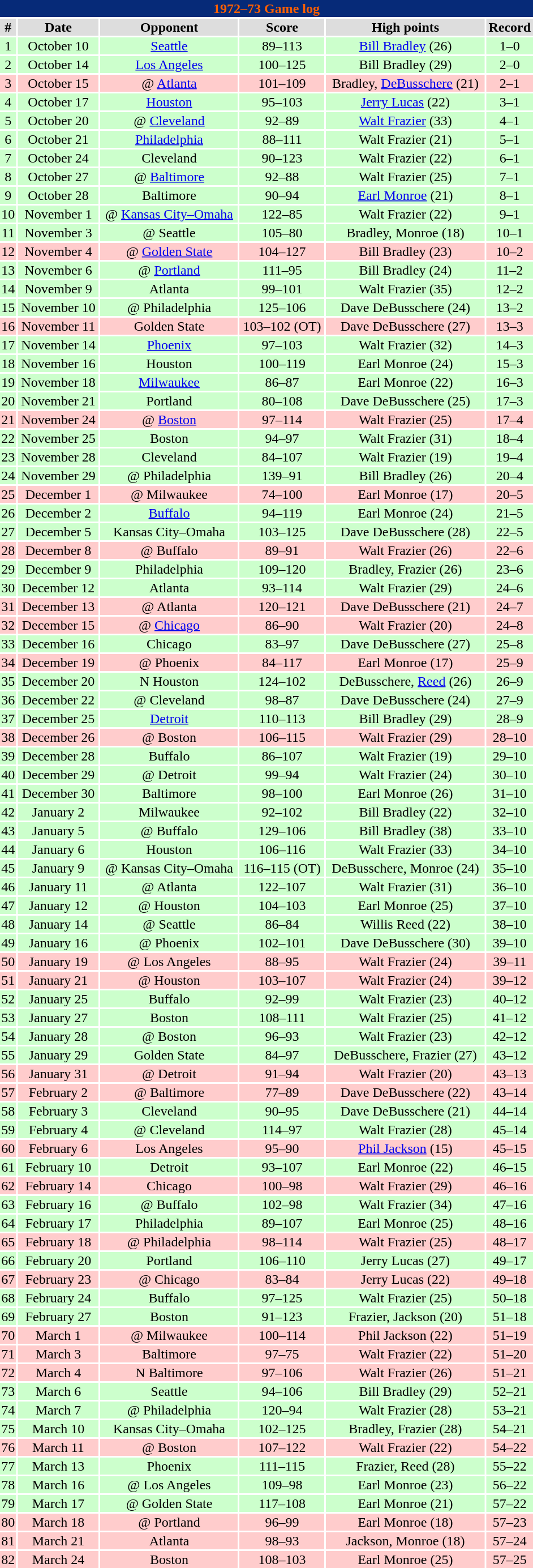<table class="toccolours collapsible" width=50% style="clear:both; margin:1.5em auto; text-align:center">
<tr>
<th colspan=11 style="background:#062A78; color:#FF5F00;">1972–73 Game log</th>
</tr>
<tr align="center" bgcolor="#dddddd">
<td><strong>#</strong></td>
<td><strong>Date</strong></td>
<td><strong>Opponent</strong></td>
<td><strong>Score</strong></td>
<td><strong>High points</strong></td>
<td><strong>Record</strong></td>
</tr>
<tr align="center" bgcolor="ccffcc">
<td>1</td>
<td>October 10</td>
<td><a href='#'>Seattle</a></td>
<td>89–113</td>
<td><a href='#'>Bill Bradley</a> (26)</td>
<td>1–0</td>
</tr>
<tr align="center" bgcolor="ccffcc">
<td>2</td>
<td>October 14</td>
<td><a href='#'>Los Angeles</a></td>
<td>100–125</td>
<td>Bill Bradley (29)</td>
<td>2–0</td>
</tr>
<tr align="center" bgcolor="ffcccc">
<td>3</td>
<td>October 15</td>
<td>@ <a href='#'>Atlanta</a></td>
<td>101–109</td>
<td>Bradley, <a href='#'>DeBusschere</a> (21)</td>
<td>2–1</td>
</tr>
<tr align="center" bgcolor="ccffcc">
<td>4</td>
<td>October 17</td>
<td><a href='#'>Houston</a></td>
<td>95–103</td>
<td><a href='#'>Jerry Lucas</a> (22)</td>
<td>3–1</td>
</tr>
<tr align="center" bgcolor="ccffcc">
<td>5</td>
<td>October 20</td>
<td>@ <a href='#'>Cleveland</a></td>
<td>92–89</td>
<td><a href='#'>Walt Frazier</a> (33)</td>
<td>4–1</td>
</tr>
<tr align="center" bgcolor="ccffcc">
<td>6</td>
<td>October 21</td>
<td><a href='#'>Philadelphia</a></td>
<td>88–111</td>
<td>Walt Frazier (21)</td>
<td>5–1</td>
</tr>
<tr align="center" bgcolor="ccffcc">
<td>7</td>
<td>October 24</td>
<td>Cleveland</td>
<td>90–123</td>
<td>Walt Frazier (22)</td>
<td>6–1</td>
</tr>
<tr align="center" bgcolor="ccffcc">
<td>8</td>
<td>October 27</td>
<td>@ <a href='#'>Baltimore</a></td>
<td>92–88</td>
<td>Walt Frazier (25)</td>
<td>7–1</td>
</tr>
<tr align="center" bgcolor="ccffcc">
<td>9</td>
<td>October 28</td>
<td>Baltimore</td>
<td>90–94</td>
<td><a href='#'>Earl Monroe</a> (21)</td>
<td>8–1</td>
</tr>
<tr align="center" bgcolor="ccffcc">
<td>10</td>
<td>November 1</td>
<td>@ <a href='#'>Kansas City–Omaha</a></td>
<td>122–85</td>
<td>Walt Frazier (22)</td>
<td>9–1</td>
</tr>
<tr align="center" bgcolor="ccffcc">
<td>11</td>
<td>November 3</td>
<td>@ Seattle</td>
<td>105–80</td>
<td>Bradley, Monroe (18)</td>
<td>10–1</td>
</tr>
<tr align="center" bgcolor="ffcccc">
<td>12</td>
<td>November 4</td>
<td>@ <a href='#'>Golden State</a></td>
<td>104–127</td>
<td>Bill Bradley (23)</td>
<td>10–2</td>
</tr>
<tr align="center" bgcolor="ccffcc">
<td>13</td>
<td>November 6</td>
<td>@ <a href='#'>Portland</a></td>
<td>111–95</td>
<td>Bill Bradley (24)</td>
<td>11–2</td>
</tr>
<tr align="center" bgcolor="ccffcc">
<td>14</td>
<td>November 9</td>
<td>Atlanta</td>
<td>99–101</td>
<td>Walt Frazier (35)</td>
<td>12–2</td>
</tr>
<tr align="center" bgcolor="ccffcc">
<td>15</td>
<td>November 10</td>
<td>@ Philadelphia</td>
<td>125–106</td>
<td>Dave DeBusschere (24)</td>
<td>13–2</td>
</tr>
<tr align="center" bgcolor="ffcccc">
<td>16</td>
<td>November 11</td>
<td>Golden State</td>
<td>103–102 (OT)</td>
<td>Dave DeBusschere (27)</td>
<td>13–3</td>
</tr>
<tr align="center" bgcolor="ccffcc">
<td>17</td>
<td>November 14</td>
<td><a href='#'>Phoenix</a></td>
<td>97–103</td>
<td>Walt Frazier (32)</td>
<td>14–3</td>
</tr>
<tr align="center" bgcolor="ccffcc">
<td>18</td>
<td>November 16</td>
<td>Houston</td>
<td>100–119</td>
<td>Earl Monroe (24)</td>
<td>15–3</td>
</tr>
<tr align="center" bgcolor="ccffcc">
<td>19</td>
<td>November 18</td>
<td><a href='#'>Milwaukee</a></td>
<td>86–87</td>
<td>Earl Monroe (22)</td>
<td>16–3</td>
</tr>
<tr align="center" bgcolor="ccffcc">
<td>20</td>
<td>November 21</td>
<td>Portland</td>
<td>80–108</td>
<td>Dave DeBusschere (25)</td>
<td>17–3</td>
</tr>
<tr align="center" bgcolor="ffcccc">
<td>21</td>
<td>November 24</td>
<td>@ <a href='#'>Boston</a></td>
<td>97–114</td>
<td>Walt Frazier (25)</td>
<td>17–4</td>
</tr>
<tr align="center" bgcolor="ccffcc">
<td>22</td>
<td>November 25</td>
<td>Boston</td>
<td>94–97</td>
<td>Walt Frazier (31)</td>
<td>18–4</td>
</tr>
<tr align="center" bgcolor="ccffcc">
<td>23</td>
<td>November 28</td>
<td>Cleveland</td>
<td>84–107</td>
<td>Walt Frazier (19)</td>
<td>19–4</td>
</tr>
<tr align="center" bgcolor="ccffcc">
<td>24</td>
<td>November 29</td>
<td>@ Philadelphia</td>
<td>139–91</td>
<td>Bill Bradley (26)</td>
<td>20–4</td>
</tr>
<tr align="center" bgcolor="ffcccc">
<td>25</td>
<td>December 1</td>
<td>@ Milwaukee</td>
<td>74–100</td>
<td>Earl Monroe (17)</td>
<td>20–5</td>
</tr>
<tr align="center" bgcolor="ccffcc">
<td>26</td>
<td>December 2</td>
<td><a href='#'>Buffalo</a></td>
<td>94–119</td>
<td>Earl Monroe (24)</td>
<td>21–5</td>
</tr>
<tr align="center" bgcolor="ccffcc">
<td>27</td>
<td>December 5</td>
<td>Kansas City–Omaha</td>
<td>103–125</td>
<td>Dave DeBusschere (28)</td>
<td>22–5</td>
</tr>
<tr align="center" bgcolor="ffcccc">
<td>28</td>
<td>December 8</td>
<td>@ Buffalo</td>
<td>89–91</td>
<td>Walt Frazier (26)</td>
<td>22–6</td>
</tr>
<tr align="center" bgcolor="ccffcc">
<td>29</td>
<td>December 9</td>
<td>Philadelphia</td>
<td>109–120</td>
<td>Bradley, Frazier (26)</td>
<td>23–6</td>
</tr>
<tr align="center" bgcolor="ccffcc">
<td>30</td>
<td>December 12</td>
<td>Atlanta</td>
<td>93–114</td>
<td>Walt Frazier (29)</td>
<td>24–6</td>
</tr>
<tr align="center" bgcolor="ffcccc">
<td>31</td>
<td>December 13</td>
<td>@ Atlanta</td>
<td>120–121</td>
<td>Dave DeBusschere (21)</td>
<td>24–7</td>
</tr>
<tr align="center" bgcolor="ffcccc">
<td>32</td>
<td>December 15</td>
<td>@ <a href='#'>Chicago</a></td>
<td>86–90</td>
<td>Walt Frazier (20)</td>
<td>24–8</td>
</tr>
<tr align="center" bgcolor="ccffcc">
<td>33</td>
<td>December 16</td>
<td>Chicago</td>
<td>83–97</td>
<td>Dave DeBusschere (27)</td>
<td>25–8</td>
</tr>
<tr align="center" bgcolor="ffcccc">
<td>34</td>
<td>December 19</td>
<td>@ Phoenix</td>
<td>84–117</td>
<td>Earl Monroe (17)</td>
<td>25–9</td>
</tr>
<tr align="center" bgcolor="ccffcc">
<td>35</td>
<td>December 20</td>
<td>N Houston</td>
<td>124–102</td>
<td>DeBusschere, <a href='#'>Reed</a> (26)</td>
<td>26–9</td>
</tr>
<tr align="center" bgcolor="ccffcc">
<td>36</td>
<td>December 22</td>
<td>@ Cleveland</td>
<td>98–87</td>
<td>Dave DeBusschere (24)</td>
<td>27–9</td>
</tr>
<tr align="center" bgcolor="ccffcc">
<td>37</td>
<td>December 25</td>
<td><a href='#'>Detroit</a></td>
<td>110–113</td>
<td>Bill Bradley (29)</td>
<td>28–9</td>
</tr>
<tr align="center" bgcolor="ffcccc">
<td>38</td>
<td>December 26</td>
<td>@ Boston</td>
<td>106–115</td>
<td>Walt Frazier (29)</td>
<td>28–10</td>
</tr>
<tr align="center" bgcolor="ccffcc">
<td>39</td>
<td>December 28</td>
<td>Buffalo</td>
<td>86–107</td>
<td>Walt Frazier (19)</td>
<td>29–10</td>
</tr>
<tr align="center" bgcolor="ccffcc">
<td>40</td>
<td>December 29</td>
<td>@ Detroit</td>
<td>99–94</td>
<td>Walt Frazier (24)</td>
<td>30–10</td>
</tr>
<tr align="center" bgcolor="ccffcc">
<td>41</td>
<td>December 30</td>
<td>Baltimore</td>
<td>98–100</td>
<td>Earl Monroe (26)</td>
<td>31–10</td>
</tr>
<tr align="center" bgcolor="ccffcc">
<td>42</td>
<td>January 2</td>
<td>Milwaukee</td>
<td>92–102</td>
<td>Bill Bradley (22)</td>
<td>32–10</td>
</tr>
<tr align="center" bgcolor="ccffcc">
<td>43</td>
<td>January 5</td>
<td>@ Buffalo</td>
<td>129–106</td>
<td>Bill Bradley (38)</td>
<td>33–10</td>
</tr>
<tr align="center" bgcolor="ccffcc">
<td>44</td>
<td>January 6</td>
<td>Houston</td>
<td>106–116</td>
<td>Walt Frazier (33)</td>
<td>34–10</td>
</tr>
<tr align="center" bgcolor="ccffcc">
<td>45</td>
<td>January 9</td>
<td>@ Kansas City–Omaha</td>
<td>116–115 (OT)</td>
<td>DeBusschere, Monroe (24)</td>
<td>35–10</td>
</tr>
<tr align="center" bgcolor="ccffcc">
<td>46</td>
<td>January 11</td>
<td>@ Atlanta</td>
<td>122–107</td>
<td>Walt Frazier (31)</td>
<td>36–10</td>
</tr>
<tr align="center" bgcolor="ccffcc">
<td>47</td>
<td>January 12</td>
<td>@ Houston</td>
<td>104–103</td>
<td>Earl Monroe (25)</td>
<td>37–10</td>
</tr>
<tr align="center" bgcolor="ccffcc">
<td>48</td>
<td>January 14</td>
<td>@ Seattle</td>
<td>86–84</td>
<td>Willis Reed (22)</td>
<td>38–10</td>
</tr>
<tr align="center" bgcolor="ccffcc">
<td>49</td>
<td>January 16</td>
<td>@ Phoenix</td>
<td>102–101</td>
<td>Dave DeBusschere (30)</td>
<td>39–10</td>
</tr>
<tr align="center" bgcolor="ffcccc">
<td>50</td>
<td>January 19</td>
<td>@ Los Angeles</td>
<td>88–95</td>
<td>Walt Frazier (24)</td>
<td>39–11</td>
</tr>
<tr align="center" bgcolor="ffcccc">
<td>51</td>
<td>January 21</td>
<td>@ Houston</td>
<td>103–107</td>
<td>Walt Frazier (24)</td>
<td>39–12</td>
</tr>
<tr align="center" bgcolor="ccffcc">
<td>52</td>
<td>January 25</td>
<td>Buffalo</td>
<td>92–99</td>
<td>Walt Frazier (23)</td>
<td>40–12</td>
</tr>
<tr align="center" bgcolor="ccffcc">
<td>53</td>
<td>January 27</td>
<td>Boston</td>
<td>108–111</td>
<td>Walt Frazier (25)</td>
<td>41–12</td>
</tr>
<tr align="center" bgcolor="ccffcc">
<td>54</td>
<td>January 28</td>
<td>@ Boston</td>
<td>96–93</td>
<td>Walt Frazier (23)</td>
<td>42–12</td>
</tr>
<tr align="center" bgcolor="ccffcc">
<td>55</td>
<td>January 29</td>
<td>Golden State</td>
<td>84–97</td>
<td>DeBusschere, Frazier (27)</td>
<td>43–12</td>
</tr>
<tr align="center" bgcolor="ffcccc">
<td>56</td>
<td>January 31</td>
<td>@ Detroit</td>
<td>91–94</td>
<td>Walt Frazier (20)</td>
<td>43–13</td>
</tr>
<tr align="center" bgcolor="ffcccc">
<td>57</td>
<td>February 2</td>
<td>@ Baltimore</td>
<td>77–89</td>
<td>Dave DeBusschere (22)</td>
<td>43–14</td>
</tr>
<tr align="center" bgcolor="ccffcc">
<td>58</td>
<td>February 3</td>
<td>Cleveland</td>
<td>90–95</td>
<td>Dave DeBusschere (21)</td>
<td>44–14</td>
</tr>
<tr align="center" bgcolor="ccffcc">
<td>59</td>
<td>February 4</td>
<td>@ Cleveland</td>
<td>114–97</td>
<td>Walt Frazier (28)</td>
<td>45–14</td>
</tr>
<tr align="center" bgcolor="ffcccc">
<td>60</td>
<td>February 6</td>
<td>Los Angeles</td>
<td>95–90</td>
<td><a href='#'>Phil Jackson</a> (15)</td>
<td>45–15</td>
</tr>
<tr align="center" bgcolor="ccffcc">
<td>61</td>
<td>February 10</td>
<td>Detroit</td>
<td>93–107</td>
<td>Earl Monroe (22)</td>
<td>46–15</td>
</tr>
<tr align="center" bgcolor="ffcccc">
<td>62</td>
<td>February 14</td>
<td>Chicago</td>
<td>100–98</td>
<td>Walt Frazier (29)</td>
<td>46–16</td>
</tr>
<tr align="center" bgcolor="ccffcc">
<td>63</td>
<td>February 16</td>
<td>@ Buffalo</td>
<td>102–98</td>
<td>Walt Frazier (34)</td>
<td>47–16</td>
</tr>
<tr align="center" bgcolor="ccffcc">
<td>64</td>
<td>February 17</td>
<td>Philadelphia</td>
<td>89–107</td>
<td>Earl Monroe (25)</td>
<td>48–16</td>
</tr>
<tr align="center" bgcolor="ffcccc">
<td>65</td>
<td>February 18</td>
<td>@ Philadelphia</td>
<td>98–114</td>
<td>Walt Frazier (25)</td>
<td>48–17</td>
</tr>
<tr align="center" bgcolor="ccffcc">
<td>66</td>
<td>February 20</td>
<td>Portland</td>
<td>106–110</td>
<td>Jerry Lucas (27)</td>
<td>49–17</td>
</tr>
<tr align="center" bgcolor="ffcccc">
<td>67</td>
<td>February 23</td>
<td>@ Chicago</td>
<td>83–84</td>
<td>Jerry Lucas (22)</td>
<td>49–18</td>
</tr>
<tr align="center" bgcolor="ccffcc">
<td>68</td>
<td>February 24</td>
<td>Buffalo</td>
<td>97–125</td>
<td>Walt Frazier (25)</td>
<td>50–18</td>
</tr>
<tr align="center" bgcolor="ccffcc">
<td>69</td>
<td>February 27</td>
<td>Boston</td>
<td>91–123</td>
<td>Frazier, Jackson (20)</td>
<td>51–18</td>
</tr>
<tr align="center" bgcolor="ffcccc">
<td>70</td>
<td>March 1</td>
<td>@ Milwaukee</td>
<td>100–114</td>
<td>Phil Jackson (22)</td>
<td>51–19</td>
</tr>
<tr align="center" bgcolor="ffcccc">
<td>71</td>
<td>March 3</td>
<td>Baltimore</td>
<td>97–75</td>
<td>Walt Frazier (22)</td>
<td>51–20</td>
</tr>
<tr align="center" bgcolor="ffcccc">
<td>72</td>
<td>March 4</td>
<td>N Baltimore</td>
<td>97–106</td>
<td>Walt Frazier (26)</td>
<td>51–21</td>
</tr>
<tr align="center" bgcolor="ccffcc">
<td>73</td>
<td>March 6</td>
<td>Seattle</td>
<td>94–106</td>
<td>Bill Bradley (29)</td>
<td>52–21</td>
</tr>
<tr align="center" bgcolor="ccffcc">
<td>74</td>
<td>March 7</td>
<td>@ Philadelphia</td>
<td>120–94</td>
<td>Walt Frazier (28)</td>
<td>53–21</td>
</tr>
<tr align="center" bgcolor="ccffcc">
<td>75</td>
<td>March 10</td>
<td>Kansas City–Omaha</td>
<td>102–125</td>
<td>Bradley, Frazier (28)</td>
<td>54–21</td>
</tr>
<tr align="center" bgcolor="ffcccc">
<td>76</td>
<td>March 11</td>
<td>@ Boston</td>
<td>107–122</td>
<td>Walt Frazier (22)</td>
<td>54–22</td>
</tr>
<tr align="center" bgcolor="ccffcc">
<td>77</td>
<td>March 13</td>
<td>Phoenix</td>
<td>111–115</td>
<td>Frazier, Reed (28)</td>
<td>55–22</td>
</tr>
<tr align="center" bgcolor="ccffcc">
<td>78</td>
<td>March 16</td>
<td>@ Los Angeles</td>
<td>109–98</td>
<td>Earl Monroe (23)</td>
<td>56–22</td>
</tr>
<tr align="center" bgcolor="ccffcc">
<td>79</td>
<td>March 17</td>
<td>@ Golden State</td>
<td>117–108</td>
<td>Earl Monroe (21)</td>
<td>57–22</td>
</tr>
<tr align="center" bgcolor="ffcccc">
<td>80</td>
<td>March 18</td>
<td>@ Portland</td>
<td>96–99</td>
<td>Earl Monroe (18)</td>
<td>57–23</td>
</tr>
<tr align="center" bgcolor="ffcccc">
<td>81</td>
<td>March 21</td>
<td>Atlanta</td>
<td>98–93</td>
<td>Jackson, Monroe (18)</td>
<td>57–24</td>
</tr>
<tr align="center" bgcolor="ffcccc">
<td>82</td>
<td>March 24</td>
<td>Boston</td>
<td>108–103</td>
<td>Earl Monroe (25)</td>
<td>57–25</td>
</tr>
</table>
